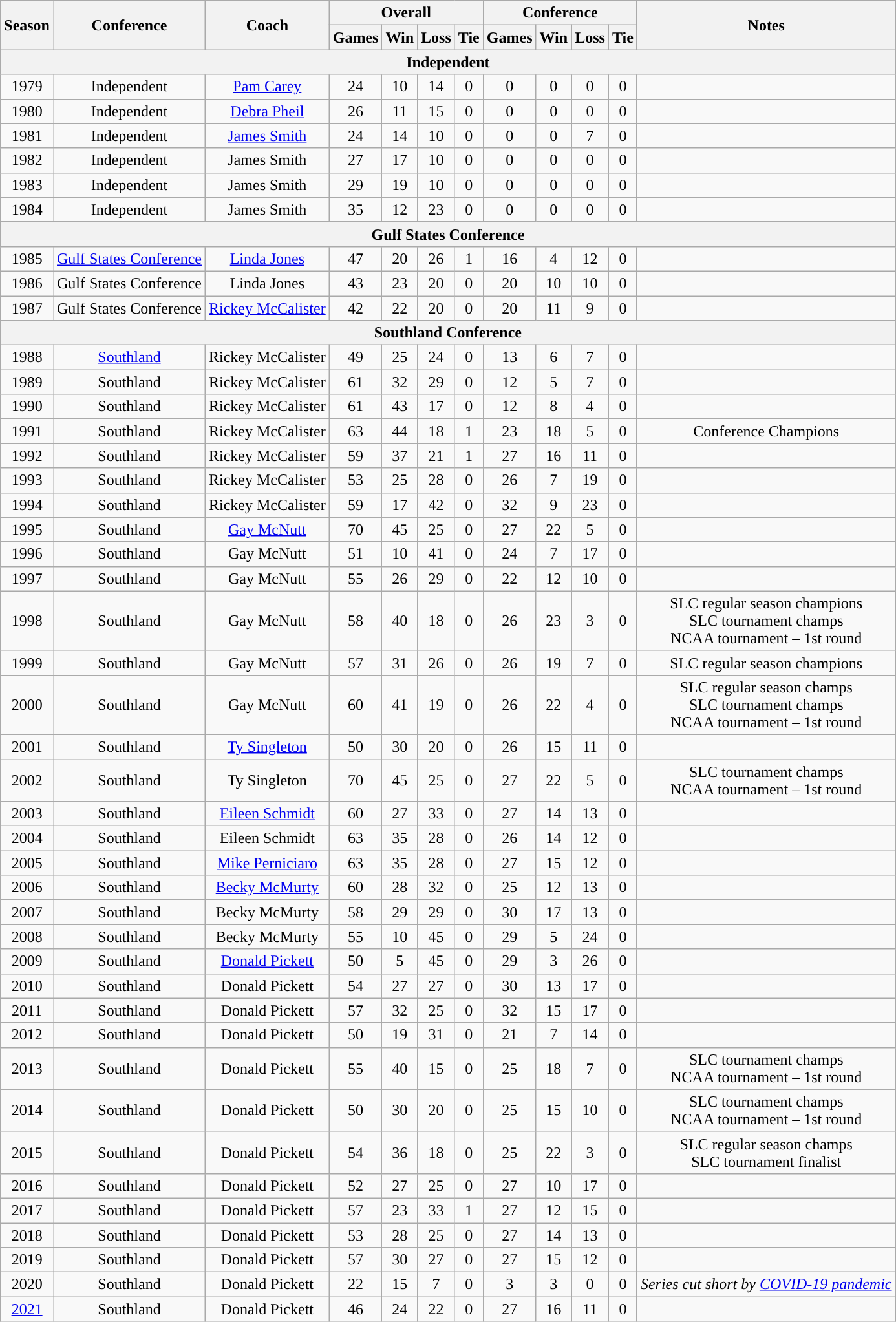<table class="wikitable" style="text-align: center;">
<tr>
<th rowspan=2>Season</th>
<th rowspan=2>Conference</th>
<th rowspan=2>Coach</th>
<th colspan="4">Overall</th>
<th colspan="4">Conference</th>
<th rowspan=2>Notes</th>
</tr>
<tr>
<th>Games</th>
<th>Win</th>
<th>Loss</th>
<th>Tie</th>
<th>Games</th>
<th>Win</th>
<th>Loss</th>
<th>Tie</th>
</tr>
<tr>
<th colspan=12>Independent</th>
</tr>
<tr>
<td>1979</td>
<td>Independent</td>
<td><a href='#'>Pam Carey</a></td>
<td>24</td>
<td>10</td>
<td>14</td>
<td>0</td>
<td>0</td>
<td>0</td>
<td>0</td>
<td>0</td>
<td></td>
</tr>
<tr>
<td>1980</td>
<td>Independent</td>
<td><a href='#'>Debra Pheil</a></td>
<td>26</td>
<td>11</td>
<td>15</td>
<td>0</td>
<td>0</td>
<td>0</td>
<td>0</td>
<td>0</td>
<td></td>
</tr>
<tr>
<td>1981</td>
<td>Independent</td>
<td><a href='#'>James Smith</a></td>
<td>24</td>
<td>14</td>
<td>10</td>
<td>0</td>
<td>0</td>
<td>0</td>
<td>7</td>
<td>0</td>
<td></td>
</tr>
<tr>
<td>1982</td>
<td>Independent</td>
<td>James Smith</td>
<td>27</td>
<td>17</td>
<td>10</td>
<td>0</td>
<td>0</td>
<td>0</td>
<td>0</td>
<td>0</td>
<td></td>
</tr>
<tr>
<td>1983</td>
<td>Independent</td>
<td>James Smith</td>
<td>29</td>
<td>19</td>
<td>10</td>
<td>0</td>
<td>0</td>
<td>0</td>
<td>0</td>
<td>0</td>
<td></td>
</tr>
<tr>
<td>1984</td>
<td>Independent</td>
<td>James Smith</td>
<td>35</td>
<td>12</td>
<td>23</td>
<td>0</td>
<td>0</td>
<td>0</td>
<td>0</td>
<td>0</td>
<td></td>
</tr>
<tr>
<th colspan=12>Gulf States Conference</th>
</tr>
<tr>
<td>1985</td>
<td><a href='#'>Gulf States Conference</a></td>
<td><a href='#'>Linda Jones</a></td>
<td>47</td>
<td>20</td>
<td>26</td>
<td>1</td>
<td>16</td>
<td>4</td>
<td>12</td>
<td>0</td>
<td></td>
</tr>
<tr>
<td>1986</td>
<td>Gulf States Conference</td>
<td>Linda Jones</td>
<td>43</td>
<td>23</td>
<td>20</td>
<td>0</td>
<td>20</td>
<td>10</td>
<td>10</td>
<td>0</td>
<td></td>
</tr>
<tr>
<td>1987</td>
<td>Gulf States Conference</td>
<td><a href='#'>Rickey McCalister</a></td>
<td>42</td>
<td>22</td>
<td>20</td>
<td>0</td>
<td>20</td>
<td>11</td>
<td>9</td>
<td>0</td>
<td></td>
</tr>
<tr>
<th colspan=12>Southland Conference</th>
</tr>
<tr>
<td>1988</td>
<td><a href='#'>Southland</a></td>
<td>Rickey McCalister</td>
<td>49</td>
<td>25</td>
<td>24</td>
<td>0</td>
<td>13</td>
<td>6</td>
<td>7</td>
<td>0</td>
<td></td>
</tr>
<tr>
<td>1989</td>
<td>Southland</td>
<td>Rickey McCalister</td>
<td>61</td>
<td>32</td>
<td>29</td>
<td>0</td>
<td>12</td>
<td>5</td>
<td>7</td>
<td>0</td>
<td></td>
</tr>
<tr>
<td>1990</td>
<td>Southland</td>
<td>Rickey McCalister</td>
<td>61</td>
<td>43</td>
<td>17</td>
<td>0</td>
<td>12</td>
<td>8</td>
<td>4</td>
<td>0</td>
<td></td>
</tr>
<tr>
<td>1991</td>
<td>Southland</td>
<td>Rickey McCalister</td>
<td>63</td>
<td>44</td>
<td>18</td>
<td>1</td>
<td>23</td>
<td>18</td>
<td>5</td>
<td>0</td>
<td>Conference Champions</td>
</tr>
<tr>
<td>1992</td>
<td>Southland</td>
<td>Rickey McCalister</td>
<td>59</td>
<td>37</td>
<td>21</td>
<td>1</td>
<td>27</td>
<td>16</td>
<td>11</td>
<td>0</td>
<td></td>
</tr>
<tr>
<td>1993</td>
<td>Southland</td>
<td>Rickey McCalister</td>
<td>53</td>
<td>25</td>
<td>28</td>
<td>0</td>
<td>26</td>
<td>7</td>
<td>19</td>
<td>0</td>
<td></td>
</tr>
<tr>
<td>1994</td>
<td>Southland</td>
<td>Rickey McCalister</td>
<td>59</td>
<td>17</td>
<td>42</td>
<td>0</td>
<td>32</td>
<td>9</td>
<td>23</td>
<td>0</td>
<td></td>
</tr>
<tr>
<td>1995</td>
<td>Southland</td>
<td><a href='#'>Gay McNutt</a></td>
<td>70</td>
<td>45</td>
<td>25</td>
<td>0</td>
<td>27</td>
<td>22</td>
<td>5</td>
<td>0</td>
<td></td>
</tr>
<tr>
<td>1996</td>
<td>Southland</td>
<td>Gay McNutt</td>
<td>51</td>
<td>10</td>
<td>41</td>
<td>0</td>
<td>24</td>
<td>7</td>
<td>17</td>
<td>0</td>
<td></td>
</tr>
<tr>
<td>1997</td>
<td>Southland</td>
<td>Gay McNutt</td>
<td>55</td>
<td>26</td>
<td>29</td>
<td>0</td>
<td>22</td>
<td>12</td>
<td>10</td>
<td>0</td>
<td></td>
</tr>
<tr>
<td>1998</td>
<td>Southland</td>
<td>Gay McNutt</td>
<td>58</td>
<td>40</td>
<td>18</td>
<td>0</td>
<td>26</td>
<td>23</td>
<td>3</td>
<td>0</td>
<td>SLC regular season champions<br>SLC tournament champs<br>NCAA tournament – 1st round</td>
</tr>
<tr>
<td>1999</td>
<td>Southland</td>
<td>Gay McNutt</td>
<td>57</td>
<td>31</td>
<td>26</td>
<td>0</td>
<td>26</td>
<td>19</td>
<td>7</td>
<td>0</td>
<td>SLC regular season champions</td>
</tr>
<tr>
<td>2000</td>
<td>Southland</td>
<td>Gay McNutt</td>
<td>60</td>
<td>41</td>
<td>19</td>
<td>0</td>
<td>26</td>
<td>22</td>
<td>4</td>
<td>0</td>
<td>SLC regular season champs<br>SLC tournament champs<br>NCAA tournament – 1st round</td>
</tr>
<tr>
<td>2001</td>
<td>Southland</td>
<td><a href='#'>Ty Singleton</a></td>
<td>50</td>
<td>30</td>
<td>20</td>
<td>0</td>
<td>26</td>
<td>15</td>
<td>11</td>
<td>0</td>
<td></td>
</tr>
<tr>
<td>2002</td>
<td>Southland</td>
<td>Ty Singleton</td>
<td>70</td>
<td>45</td>
<td>25</td>
<td>0</td>
<td>27</td>
<td>22</td>
<td>5</td>
<td>0</td>
<td>SLC tournament champs<br>NCAA tournament – 1st round</td>
</tr>
<tr>
<td>2003</td>
<td>Southland</td>
<td><a href='#'>Eileen Schmidt</a></td>
<td>60</td>
<td>27</td>
<td>33</td>
<td>0</td>
<td>27</td>
<td>14</td>
<td>13</td>
<td>0</td>
<td></td>
</tr>
<tr>
<td>2004</td>
<td>Southland</td>
<td>Eileen Schmidt</td>
<td>63</td>
<td>35</td>
<td>28</td>
<td>0</td>
<td>26</td>
<td>14</td>
<td>12</td>
<td>0</td>
<td></td>
</tr>
<tr>
<td>2005</td>
<td>Southland</td>
<td><a href='#'>Mike Perniciaro</a></td>
<td>63</td>
<td>35</td>
<td>28</td>
<td>0</td>
<td>27</td>
<td>15</td>
<td>12</td>
<td>0</td>
<td></td>
</tr>
<tr>
<td>2006</td>
<td>Southland</td>
<td><a href='#'>Becky McMurty</a></td>
<td>60</td>
<td>28</td>
<td>32</td>
<td>0</td>
<td>25</td>
<td>12</td>
<td>13</td>
<td>0</td>
<td></td>
</tr>
<tr>
<td>2007</td>
<td>Southland</td>
<td>Becky McMurty</td>
<td>58</td>
<td>29</td>
<td>29</td>
<td>0</td>
<td>30</td>
<td>17</td>
<td>13</td>
<td>0</td>
<td></td>
</tr>
<tr>
<td>2008</td>
<td>Southland</td>
<td>Becky McMurty</td>
<td>55</td>
<td>10</td>
<td>45</td>
<td>0</td>
<td>29</td>
<td>5</td>
<td>24</td>
<td>0</td>
<td></td>
</tr>
<tr>
<td>2009</td>
<td>Southland</td>
<td><a href='#'>Donald Pickett</a></td>
<td>50</td>
<td>5</td>
<td>45</td>
<td>0</td>
<td>29</td>
<td>3</td>
<td>26</td>
<td>0</td>
<td></td>
</tr>
<tr>
<td>2010</td>
<td>Southland</td>
<td>Donald Pickett</td>
<td>54</td>
<td>27</td>
<td>27</td>
<td>0</td>
<td>30</td>
<td>13</td>
<td>17</td>
<td>0</td>
<td></td>
</tr>
<tr>
<td>2011</td>
<td>Southland</td>
<td>Donald Pickett</td>
<td>57</td>
<td>32</td>
<td>25</td>
<td>0</td>
<td>32</td>
<td>15</td>
<td>17</td>
<td>0</td>
<td></td>
</tr>
<tr>
<td>2012</td>
<td>Southland</td>
<td>Donald Pickett</td>
<td>50</td>
<td>19</td>
<td>31</td>
<td>0</td>
<td>21</td>
<td>7</td>
<td>14</td>
<td>0</td>
<td></td>
</tr>
<tr>
<td>2013</td>
<td>Southland</td>
<td>Donald Pickett</td>
<td>55</td>
<td>40</td>
<td>15</td>
<td>0</td>
<td>25</td>
<td>18</td>
<td>7</td>
<td>0</td>
<td>SLC tournament champs<br>NCAA tournament – 1st round</td>
</tr>
<tr>
<td>2014</td>
<td>Southland</td>
<td>Donald Pickett</td>
<td>50</td>
<td>30</td>
<td>20</td>
<td>0</td>
<td>25</td>
<td>15</td>
<td>10</td>
<td>0</td>
<td>SLC tournament champs<br>NCAA tournament – 1st round</td>
</tr>
<tr>
<td>2015</td>
<td>Southland</td>
<td>Donald Pickett</td>
<td>54</td>
<td>36</td>
<td>18</td>
<td>0</td>
<td>25</td>
<td>22</td>
<td>3</td>
<td>0</td>
<td>SLC regular season champs<br>SLC tournament finalist</td>
</tr>
<tr>
<td>2016</td>
<td>Southland</td>
<td>Donald Pickett</td>
<td>52</td>
<td>27</td>
<td>25</td>
<td>0</td>
<td>27</td>
<td>10</td>
<td>17</td>
<td>0</td>
<td></td>
</tr>
<tr>
<td>2017</td>
<td>Southland</td>
<td>Donald Pickett</td>
<td>57</td>
<td>23</td>
<td>33</td>
<td>1</td>
<td>27</td>
<td>12</td>
<td>15</td>
<td>0</td>
<td></td>
</tr>
<tr>
<td>2018</td>
<td>Southland</td>
<td>Donald Pickett</td>
<td>53</td>
<td>28</td>
<td>25</td>
<td>0</td>
<td>27</td>
<td>14</td>
<td>13</td>
<td>0</td>
<td></td>
</tr>
<tr>
<td>2019</td>
<td>Southland</td>
<td>Donald Pickett</td>
<td>57</td>
<td>30</td>
<td>27</td>
<td>0</td>
<td>27</td>
<td>15</td>
<td>12</td>
<td>0</td>
<td></td>
</tr>
<tr>
<td>2020</td>
<td>Southland</td>
<td>Donald Pickett</td>
<td>22</td>
<td>15</td>
<td>7</td>
<td>0</td>
<td>3</td>
<td>3</td>
<td>0</td>
<td>0</td>
<td><em>Series cut short by <a href='#'>COVID-19 pandemic</a></em></td>
</tr>
<tr>
<td><a href='#'>2021</a></td>
<td>Southland</td>
<td>Donald Pickett</td>
<td>46</td>
<td>24</td>
<td>22</td>
<td>0</td>
<td>27</td>
<td>16</td>
<td>11</td>
<td>0</td>
<td></td>
</tr>
</table>
